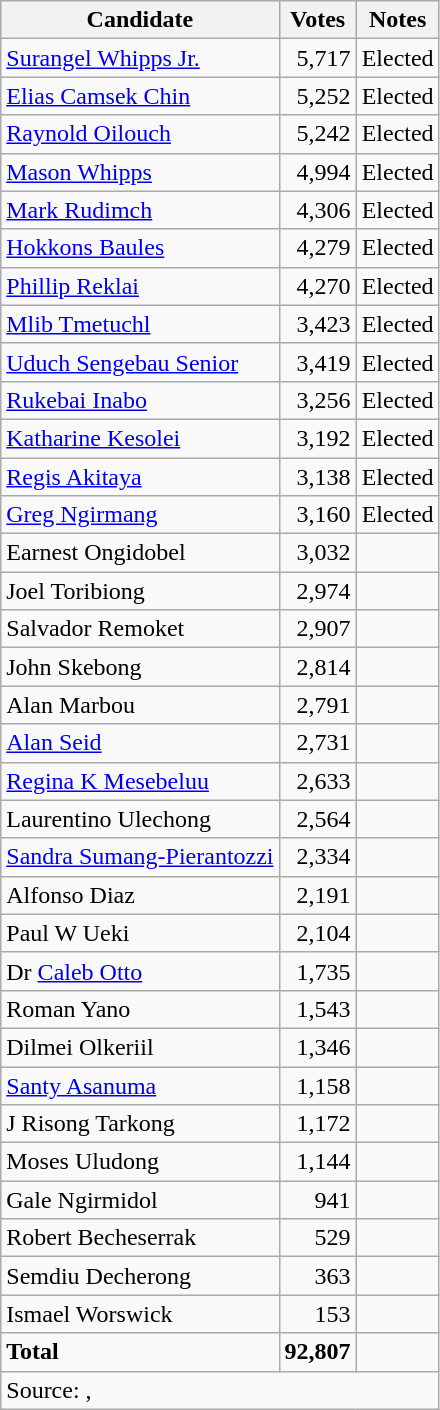<table class=wikitable style=text-align:right>
<tr>
<th>Candidate</th>
<th>Votes</th>
<th>Notes</th>
</tr>
<tr>
<td align=left><a href='#'>Surangel Whipps Jr.</a></td>
<td>5,717</td>
<td align=left>Elected</td>
</tr>
<tr>
<td align=left><a href='#'>Elias Camsek Chin</a></td>
<td>5,252</td>
<td align=left>Elected</td>
</tr>
<tr>
<td align=left><a href='#'>Raynold Oilouch</a></td>
<td>5,242</td>
<td align=left>Elected</td>
</tr>
<tr>
<td align=left><a href='#'>Mason Whipps</a></td>
<td>4,994</td>
<td align=left>Elected</td>
</tr>
<tr>
<td align=left><a href='#'>Mark Rudimch</a></td>
<td>4,306</td>
<td align=left>Elected</td>
</tr>
<tr>
<td align=left><a href='#'>Hokkons Baules</a></td>
<td>4,279</td>
<td align=left>Elected</td>
</tr>
<tr>
<td align=left><a href='#'>Phillip Reklai</a></td>
<td>4,270</td>
<td align=left>Elected</td>
</tr>
<tr>
<td align=left><a href='#'>Mlib Tmetuchl</a></td>
<td>3,423</td>
<td align=left>Elected</td>
</tr>
<tr>
<td align=left><a href='#'>Uduch Sengebau Senior</a></td>
<td>3,419</td>
<td align=left>Elected</td>
</tr>
<tr>
<td align=left><a href='#'>Rukebai Inabo</a></td>
<td>3,256</td>
<td align=left>Elected</td>
</tr>
<tr>
<td align=left><a href='#'>Katharine Kesolei</a></td>
<td>3,192</td>
<td align=left>Elected</td>
</tr>
<tr>
<td align=left><a href='#'>Regis Akitaya</a></td>
<td>3,138</td>
<td align=left>Elected</td>
</tr>
<tr>
<td align=left><a href='#'>Greg Ngirmang</a></td>
<td>3,160</td>
<td align=left>Elected</td>
</tr>
<tr>
<td align=left>Earnest Ongidobel</td>
<td>3,032</td>
<td></td>
</tr>
<tr>
<td align=left>Joel Toribiong</td>
<td>2,974</td>
<td></td>
</tr>
<tr>
<td align=left>Salvador Remoket</td>
<td>2,907</td>
<td></td>
</tr>
<tr>
<td align=left>John Skebong</td>
<td>2,814</td>
<td></td>
</tr>
<tr>
<td align=left>Alan Marbou</td>
<td>2,791</td>
<td></td>
</tr>
<tr>
<td align=left><a href='#'>Alan Seid</a></td>
<td>2,731</td>
<td></td>
</tr>
<tr>
<td align=left><a href='#'>Regina K Mesebeluu</a></td>
<td>2,633</td>
<td></td>
</tr>
<tr>
<td align=left>Laurentino Ulechong</td>
<td>2,564</td>
<td></td>
</tr>
<tr>
<td align=left><a href='#'>Sandra Sumang-Pierantozzi</a></td>
<td>2,334</td>
<td></td>
</tr>
<tr>
<td align=left>Alfonso Diaz</td>
<td>2,191</td>
<td></td>
</tr>
<tr>
<td align=left>Paul W Ueki</td>
<td>2,104</td>
<td></td>
</tr>
<tr>
<td align=left>Dr <a href='#'>Caleb Otto</a></td>
<td>1,735</td>
<td></td>
</tr>
<tr>
<td align=left>Roman Yano</td>
<td>1,543</td>
<td></td>
</tr>
<tr>
<td align=left>Dilmei Olkeriil</td>
<td>1,346</td>
<td></td>
</tr>
<tr>
<td align=left><a href='#'>Santy Asanuma</a></td>
<td>1,158</td>
<td></td>
</tr>
<tr>
<td align=left>J Risong Tarkong</td>
<td>1,172</td>
<td></td>
</tr>
<tr>
<td align=left>Moses Uludong</td>
<td>1,144</td>
<td></td>
</tr>
<tr>
<td align=left>Gale Ngirmidol</td>
<td>941</td>
<td></td>
</tr>
<tr>
<td align=left>Robert Becheserrak</td>
<td>529</td>
<td></td>
</tr>
<tr>
<td align=left>Semdiu Decherong</td>
<td>363</td>
<td></td>
</tr>
<tr>
<td align=left>Ismael Worswick</td>
<td>153</td>
<td></td>
</tr>
<tr>
<td align=left><strong>Total</strong></td>
<td><strong>92,807</strong></td>
<td></td>
</tr>
<tr>
<td align=left colspan=3>Source: , </td>
</tr>
</table>
